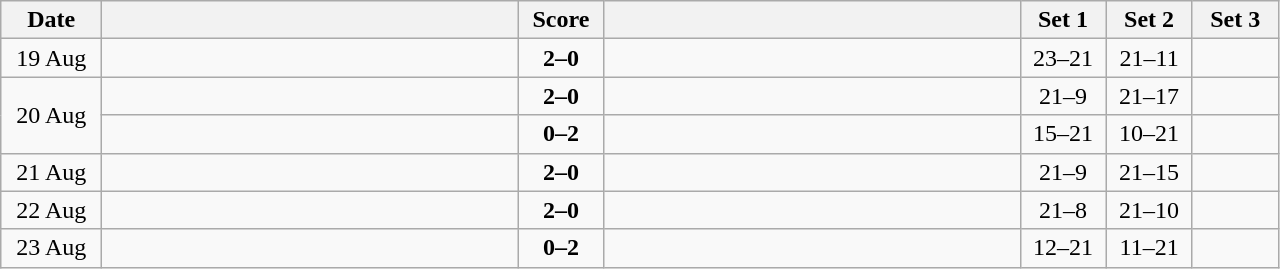<table class="wikitable" style="text-align: center;">
<tr>
<th width="60">Date</th>
<th align="right" width="270"></th>
<th width="50">Score</th>
<th align="left" width="270"></th>
<th width="50">Set 1</th>
<th width="50">Set 2</th>
<th width="50">Set 3</th>
</tr>
<tr>
<td>19 Aug</td>
<td align=left><strong></strong></td>
<td align=center><strong>2–0</strong></td>
<td align=left></td>
<td>23–21</td>
<td>21–11</td>
<td></td>
</tr>
<tr>
<td rowspan=2>20 Aug</td>
<td align=left><strong></strong></td>
<td align=center><strong>2–0</strong></td>
<td align=left></td>
<td>21–9</td>
<td>21–17</td>
<td></td>
</tr>
<tr>
<td align=left></td>
<td align=center><strong>0–2</strong></td>
<td align=left><strong></strong></td>
<td>15–21</td>
<td>10–21</td>
<td></td>
</tr>
<tr>
<td>21 Aug</td>
<td align=left><strong></strong></td>
<td align=center><strong>2–0</strong></td>
<td align=left></td>
<td>21–9</td>
<td>21–15</td>
<td></td>
</tr>
<tr>
<td>22 Aug</td>
<td align=left><strong></strong></td>
<td align=center><strong>2–0</strong></td>
<td align=left></td>
<td>21–8</td>
<td>21–10</td>
<td></td>
</tr>
<tr>
<td>23 Aug</td>
<td align=left></td>
<td align=center><strong>0–2</strong></td>
<td align=left><strong></strong></td>
<td>12–21</td>
<td>11–21</td>
<td></td>
</tr>
</table>
